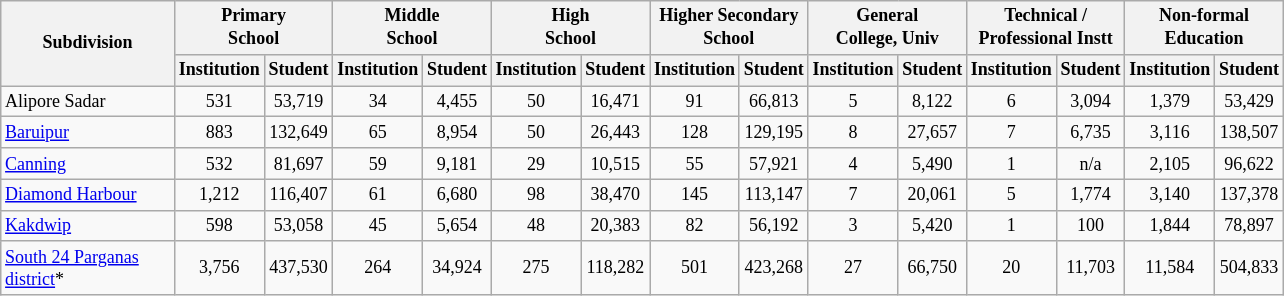<table class="wikitable" style="text-align:center;font-size: 9pt">
<tr>
<th style="width:110px;" rowspan="2">Subdivision</th>
<th colspan="2">Primary<br>School</th>
<th colspan="2">Middle<br>School</th>
<th colspan="2">High<br>School</th>
<th colspan="2">Higher Secondary<br>School</th>
<th colspan="2">General<br>College, Univ</th>
<th colspan="2">Technical /<br>Professional Instt</th>
<th colspan="2">Non-formal<br>Education</th>
</tr>
<tr>
<th width="30">Institution</th>
<th width="30">Student</th>
<th width="30">Institution</th>
<th width="30">Student</th>
<th width="30">Institution</th>
<th width="30">Student</th>
<th width="30">Institution</th>
<th width="30">Student</th>
<th width="30">Institution</th>
<th width="30">Student</th>
<th width="30">Institution</th>
<th width="30">Student</th>
<th width="30">Institution</th>
<th width="30">Student<br></th>
</tr>
<tr>
<td align=left>Alipore Sadar</td>
<td style="text-align:center;">531</td>
<td style="text-align:center;">53,719</td>
<td style="text-align:center;">34</td>
<td style="text-align:center;">4,455</td>
<td style="text-align:center;">50</td>
<td style="text-align:center;">16,471</td>
<td style="text-align:center;">91</td>
<td style="text-align:center;">66,813</td>
<td style="text-align:center;">5</td>
<td style="text-align:center;">8,122</td>
<td style="text-align:center;">6</td>
<td style="text-align:center;">3,094</td>
<td style="text-align:center;">1,379</td>
<td style="text-align:center;">53,429</td>
</tr>
<tr>
<td align=left><a href='#'>Baruipur</a></td>
<td style="text-align:center;">883</td>
<td style="text-align:center;">132,649</td>
<td style="text-align:center;">65</td>
<td style="text-align:center;">8,954</td>
<td style="text-align:center;">50</td>
<td style="text-align:center;">26,443</td>
<td style="text-align:center;">128</td>
<td style="text-align:center;">129,195</td>
<td style="text-align:center;">8</td>
<td style="text-align:center;">27,657</td>
<td style="text-align:center;">7</td>
<td style="text-align:center;">6,735</td>
<td style="text-align:center;">3,116</td>
<td style="text-align:center;">138,507</td>
</tr>
<tr>
<td align=left><a href='#'>Canning</a></td>
<td style="text-align:center;">532</td>
<td style="text-align:center;">81,697</td>
<td style="text-align:center;">59</td>
<td style="text-align:center;">9,181</td>
<td style="text-align:center;">29</td>
<td style="text-align:center;">10,515</td>
<td style="text-align:center;">55</td>
<td style="text-align:center;">57,921</td>
<td style="text-align:center;">4</td>
<td style="text-align:center;">5,490</td>
<td style="text-align:center;">1</td>
<td style="text-align:center;">n/a</td>
<td style="text-align:center;">2,105</td>
<td style="text-align:center;">96,622</td>
</tr>
<tr>
<td align=left><a href='#'>Diamond Harbour</a></td>
<td style="text-align:center;">1,212</td>
<td style="text-align:center;">116,407</td>
<td style="text-align:center;">61</td>
<td style="text-align:center;">6,680</td>
<td style="text-align:center;">98</td>
<td style="text-align:center;">38,470</td>
<td style="text-align:center;">145</td>
<td style="text-align:center;">113,147</td>
<td style="text-align:center;">7</td>
<td style="text-align:center;">20,061</td>
<td style="text-align:center;">5</td>
<td style="text-align:center;">1,774</td>
<td style="text-align:center;">3,140</td>
<td style="text-align:center;">137,378</td>
</tr>
<tr>
<td align=left><a href='#'>Kakdwip</a></td>
<td style="text-align:center;">598</td>
<td style="text-align:center;">53,058</td>
<td style="text-align:center;">45</td>
<td style="text-align:center;">5,654</td>
<td style="text-align:center;">48</td>
<td style="text-align:center;">20,383</td>
<td style="text-align:center;">82</td>
<td style="text-align:center;">56,192</td>
<td style="text-align:center;">3</td>
<td style="text-align:center;">5,420</td>
<td style="text-align:center;">1</td>
<td style="text-align:center;">100</td>
<td style="text-align:center;">1,844</td>
<td style="text-align:center;">78,897</td>
</tr>
<tr>
<td align=left><a href='#'>South 24 Parganas district</a>*</td>
<td style="text-align:center;">3,756</td>
<td style="text-align:center;">437,530</td>
<td style="text-align:center;">264</td>
<td style="text-align:center;">34,924</td>
<td style="text-align:center;">275</td>
<td style="text-align:center;">118,282</td>
<td style="text-align:center;">501</td>
<td style="text-align:center;">423,268</td>
<td style="text-align:center;">27</td>
<td style="text-align:center;">66,750</td>
<td style="text-align:center;">20</td>
<td style="text-align:center;">11,703</td>
<td style="text-align:center;">11,584</td>
<td style="text-align:center;">504,833</td>
</tr>
</table>
